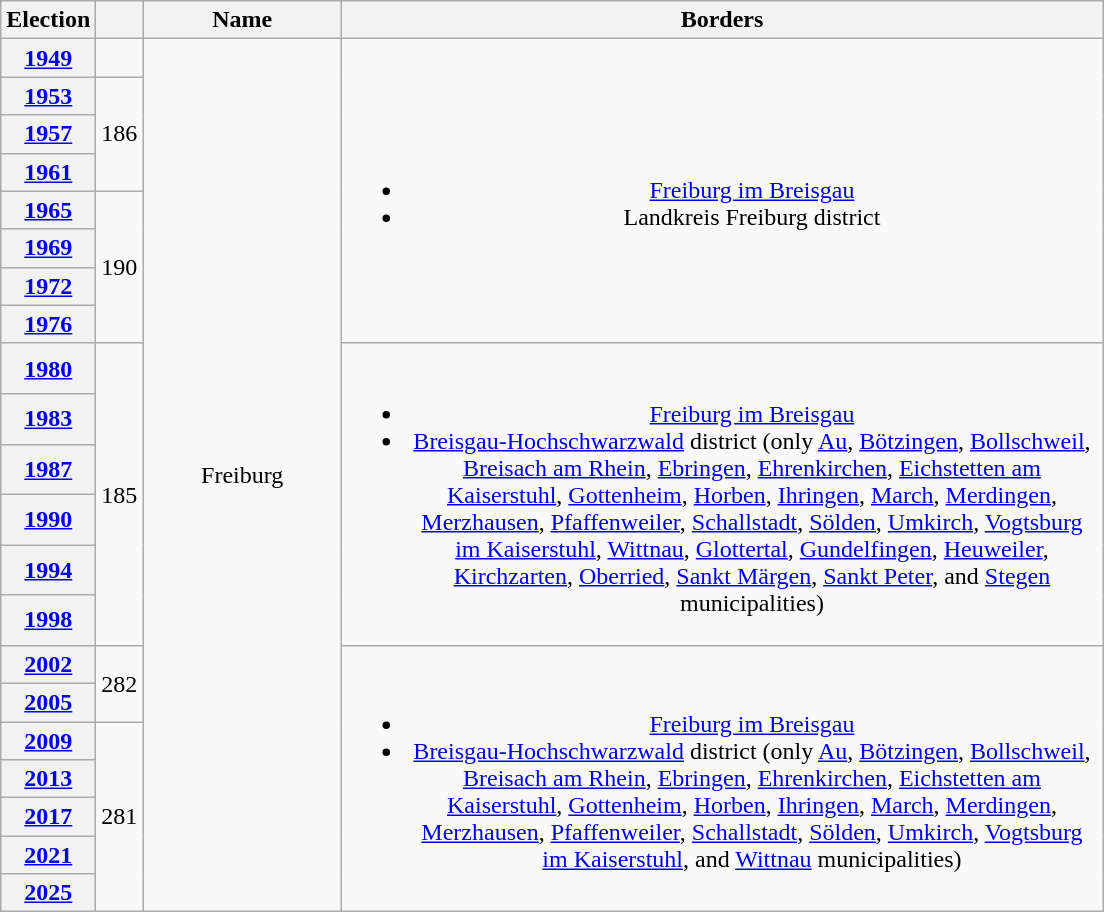<table class=wikitable style="text-align:center">
<tr>
<th>Election</th>
<th></th>
<th width=125px>Name</th>
<th width=500px>Borders</th>
</tr>
<tr>
<th><a href='#'>1949</a></th>
<td></td>
<td rowspan=21>Freiburg</td>
<td rowspan=8><br><ul><li><a href='#'>Freiburg im Breisgau</a></li><li>Landkreis Freiburg district</li></ul></td>
</tr>
<tr>
<th><a href='#'>1953</a></th>
<td rowspan=3>186</td>
</tr>
<tr>
<th><a href='#'>1957</a></th>
</tr>
<tr>
<th><a href='#'>1961</a></th>
</tr>
<tr>
<th><a href='#'>1965</a></th>
<td rowspan=4>190</td>
</tr>
<tr>
<th><a href='#'>1969</a></th>
</tr>
<tr>
<th><a href='#'>1972</a></th>
</tr>
<tr>
<th><a href='#'>1976</a></th>
</tr>
<tr>
<th><a href='#'>1980</a></th>
<td rowspan=6>185</td>
<td rowspan=6><br><ul><li><a href='#'>Freiburg im Breisgau</a></li><li><a href='#'>Breisgau-Hochschwarzwald</a> district (only <a href='#'>Au</a>, <a href='#'>Bötzingen</a>, <a href='#'>Bollschweil</a>, <a href='#'>Breisach am Rhein</a>, <a href='#'>Ebringen</a>, <a href='#'>Ehrenkirchen</a>, <a href='#'>Eichstetten am Kaiserstuhl</a>, <a href='#'>Gottenheim</a>, <a href='#'>Horben</a>, <a href='#'>Ihringen</a>, <a href='#'>March</a>, <a href='#'>Merdingen</a>, <a href='#'>Merzhausen</a>, <a href='#'>Pfaffenweiler</a>, <a href='#'>Schallstadt</a>, <a href='#'>Sölden</a>, <a href='#'>Umkirch</a>, <a href='#'>Vogtsburg im Kaiserstuhl</a>, <a href='#'>Wittnau</a>, <a href='#'>Glottertal</a>, <a href='#'>Gundelfingen</a>, <a href='#'>Heuweiler</a>, <a href='#'>Kirchzarten</a>, <a href='#'>Oberried</a>, <a href='#'>Sankt Märgen</a>, <a href='#'>Sankt Peter</a>, and <a href='#'>Stegen</a> municipalities)</li></ul></td>
</tr>
<tr>
<th><a href='#'>1983</a></th>
</tr>
<tr>
<th><a href='#'>1987</a></th>
</tr>
<tr>
<th><a href='#'>1990</a></th>
</tr>
<tr>
<th><a href='#'>1994</a></th>
</tr>
<tr>
<th><a href='#'>1998</a></th>
</tr>
<tr>
<th><a href='#'>2002</a></th>
<td rowspan=2>282</td>
<td rowspan=7><br><ul><li><a href='#'>Freiburg im Breisgau</a></li><li><a href='#'>Breisgau-Hochschwarzwald</a> district (only <a href='#'>Au</a>, <a href='#'>Bötzingen</a>, <a href='#'>Bollschweil</a>, <a href='#'>Breisach am Rhein</a>, <a href='#'>Ebringen</a>, <a href='#'>Ehrenkirchen</a>, <a href='#'>Eichstetten am Kaiserstuhl</a>, <a href='#'>Gottenheim</a>, <a href='#'>Horben</a>, <a href='#'>Ihringen</a>, <a href='#'>March</a>, <a href='#'>Merdingen</a>, <a href='#'>Merzhausen</a>, <a href='#'>Pfaffenweiler</a>, <a href='#'>Schallstadt</a>, <a href='#'>Sölden</a>, <a href='#'>Umkirch</a>, <a href='#'>Vogtsburg im Kaiserstuhl</a>, and <a href='#'>Wittnau</a> municipalities)</li></ul></td>
</tr>
<tr>
<th><a href='#'>2005</a></th>
</tr>
<tr>
<th><a href='#'>2009</a></th>
<td rowspan=5>281</td>
</tr>
<tr>
<th><a href='#'>2013</a></th>
</tr>
<tr>
<th><a href='#'>2017</a></th>
</tr>
<tr>
<th><a href='#'>2021</a></th>
</tr>
<tr>
<th><a href='#'>2025</a></th>
</tr>
</table>
